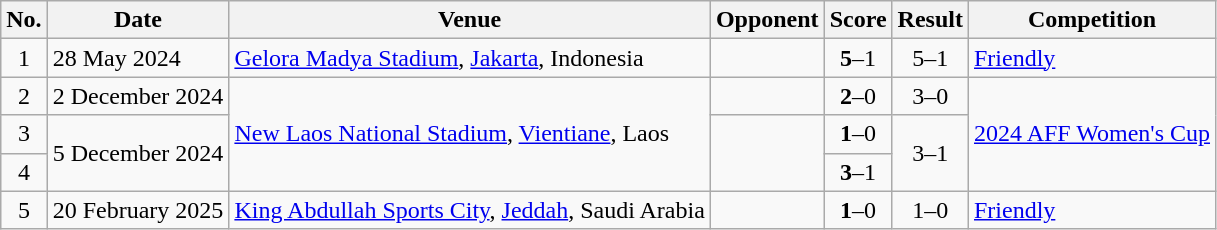<table class="wikitable sortable">
<tr>
<th scope="col">No.</th>
<th scope="col">Date</th>
<th scope="col">Venue</th>
<th scope="col">Opponent</th>
<th scope="col">Score</th>
<th scope="col">Result</th>
<th scope="col">Competition</th>
</tr>
<tr>
<td style="text-align:center">1</td>
<td>28 May 2024</td>
<td><a href='#'>Gelora Madya Stadium</a>, <a href='#'>Jakarta</a>, Indonesia</td>
<td></td>
<td align=center><strong>5</strong>–1</td>
<td align=center>5–1</td>
<td><a href='#'>Friendly</a></td>
</tr>
<tr>
<td style="text-align:center">2</td>
<td>2 December 2024</td>
<td rowspan=3><a href='#'>New Laos National Stadium</a>, <a href='#'>Vientiane</a>, Laos</td>
<td></td>
<td align="center"><strong>2</strong>–0</td>
<td align=center>3–0</td>
<td rowspan=3><a href='#'>2024 AFF Women's Cup</a></td>
</tr>
<tr>
<td style="text-align:center">3</td>
<td rowspan=2>5 December 2024</td>
<td rowspan="2"></td>
<td align=center><strong>1</strong>–0</td>
<td rowspan=2 align="center">3–1</td>
</tr>
<tr>
<td style="text-align:center">4</td>
<td align=center><strong>3</strong>–1</td>
</tr>
<tr>
<td style="text-align:center">5</td>
<td>20 February 2025</td>
<td><a href='#'>King Abdullah Sports City</a>, <a href='#'>Jeddah</a>, Saudi Arabia</td>
<td></td>
<td align=center><strong>1</strong>–0</td>
<td align=center>1–0</td>
<td><a href='#'>Friendly</a></td>
</tr>
</table>
